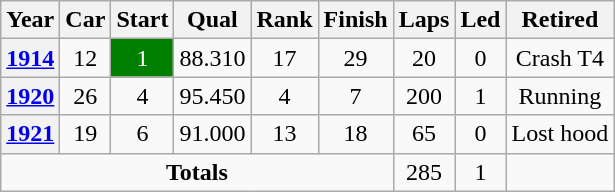<table class="wikitable" style="text-align:center">
<tr>
<th>Year</th>
<th>Car</th>
<th>Start</th>
<th>Qual</th>
<th>Rank</th>
<th>Finish</th>
<th>Laps</th>
<th>Led</th>
<th>Retired</th>
</tr>
<tr>
<th><a href='#'>1914</a></th>
<td>12</td>
<td style="background:green;color:white">1</td>
<td>88.310</td>
<td>17</td>
<td>29</td>
<td>20</td>
<td>0</td>
<td>Crash T4</td>
</tr>
<tr>
<th><a href='#'>1920</a></th>
<td>26</td>
<td>4</td>
<td>95.450</td>
<td>4</td>
<td>7</td>
<td>200</td>
<td>1</td>
<td>Running</td>
</tr>
<tr>
<th><a href='#'>1921</a></th>
<td>19</td>
<td>6</td>
<td>91.000</td>
<td>13</td>
<td>18</td>
<td>65</td>
<td>0</td>
<td>Lost hood</td>
</tr>
<tr>
<td colspan=6><strong>Totals</strong></td>
<td>285</td>
<td>1</td>
<td></td>
</tr>
</table>
